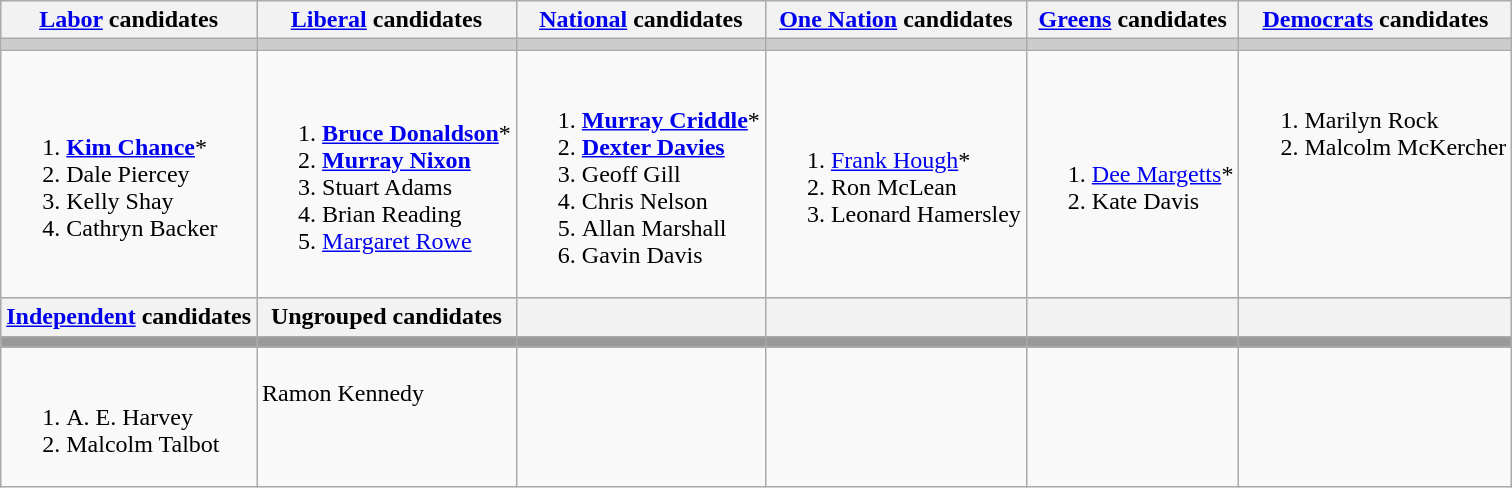<table class="wikitable">
<tr>
<th><a href='#'>Labor</a> candidates</th>
<th><a href='#'>Liberal</a> candidates</th>
<th><a href='#'>National</a> candidates</th>
<th><a href='#'>One Nation</a> candidates</th>
<th><a href='#'>Greens</a> candidates</th>
<th><a href='#'>Democrats</a> candidates</th>
</tr>
<tr bgcolor="#cccccc">
<td></td>
<td></td>
<td></td>
<td></td>
<td></td>
<td></td>
</tr>
<tr>
<td><br><ol><li><strong><a href='#'>Kim Chance</a></strong>*</li><li>Dale Piercey</li><li>Kelly Shay</li><li>Cathryn Backer</li></ol></td>
<td><br><ol><li><strong><a href='#'>Bruce Donaldson</a></strong>*</li><li><strong><a href='#'>Murray Nixon</a></strong></li><li>Stuart Adams</li><li>Brian Reading</li><li><a href='#'>Margaret Rowe</a></li></ol></td>
<td><br><ol><li><strong><a href='#'>Murray Criddle</a></strong>*</li><li><strong><a href='#'>Dexter Davies</a></strong></li><li>Geoff Gill</li><li>Chris Nelson</li><li>Allan Marshall</li><li>Gavin Davis</li></ol></td>
<td><br><ol><li><a href='#'>Frank Hough</a>*</li><li>Ron McLean</li><li>Leonard Hamersley</li></ol></td>
<td><br><ol><li><a href='#'>Dee Margetts</a>*</li><li>Kate Davis</li></ol></td>
<td valign=top><br><ol><li>Marilyn Rock</li><li>Malcolm McKercher</li></ol></td>
</tr>
<tr bgcolor="#cccccc">
<th><a href='#'>Independent</a> candidates</th>
<th>Ungrouped candidates</th>
<th></th>
<th></th>
<th></th>
<th></th>
</tr>
<tr bgcolor="#999999">
<td bgcolor="#999999"></td>
<td bgcolor="#999999"></td>
<td bgcolor="#999999"></td>
<td bgcolor="#999999"></td>
<td bgcolor="#999999"></td>
<td bgcolor="#999999"></td>
</tr>
<tr>
<td valign=top><br><ol><li>A. E. Harvey</li><li>Malcolm Talbot</li></ol></td>
<td valign=top><br>Ramon Kennedy</td>
<td valign=top></td>
<td valign=top></td>
<td valign=top></td>
<td valign=top></td>
</tr>
</table>
